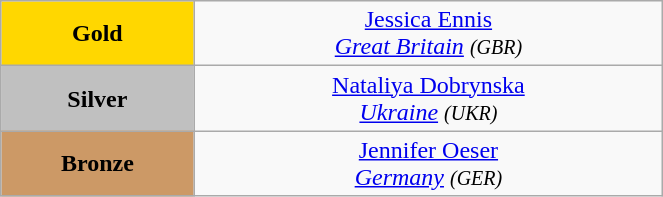<table class="wikitable" style=" text-align:center; " width="35%">
<tr>
<td bgcolor="gold"><strong>Gold</strong></td>
<td> <a href='#'>Jessica Ennis</a><br><em><a href='#'>Great Britain</a> <small>(GBR)</small></em></td>
</tr>
<tr>
<td bgcolor="silver"><strong>Silver</strong></td>
<td> <a href='#'>Nataliya Dobrynska</a><br><em><a href='#'>Ukraine</a> <small>(UKR)</small></em></td>
</tr>
<tr>
<td bgcolor="CC9966"><strong>Bronze</strong></td>
<td> <a href='#'>Jennifer Oeser</a><br><em><a href='#'>Germany</a> <small>(GER)</small></em></td>
</tr>
</table>
